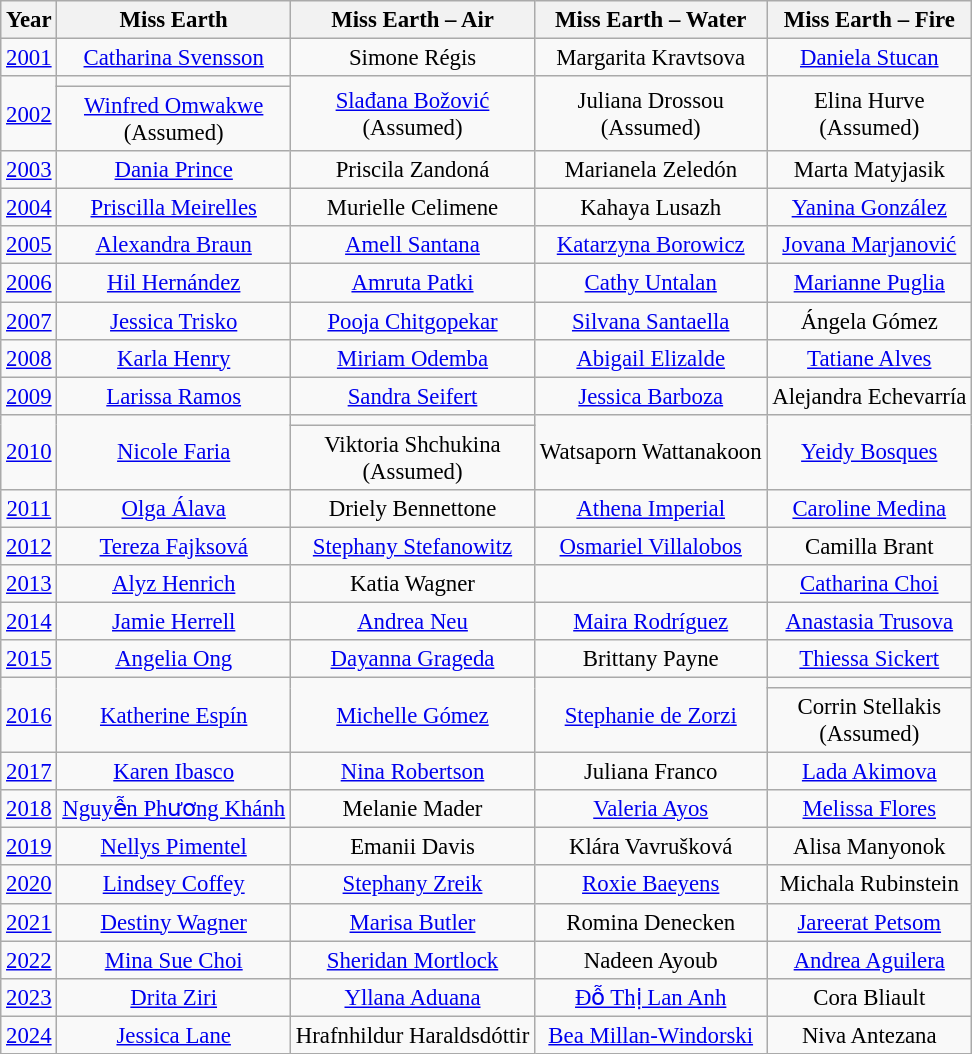<table class="wikitable sortable" style="font-size: 95%; text-align:center;">
<tr>
<th width:2%;">Year</th>
<th width:20%;">Miss Earth</th>
<th width:25%;">Miss Earth – Air</th>
<th width:15%;">Miss Earth – Water</th>
<th width:20%;">Miss Earth – Fire</th>
</tr>
<tr>
<td><a href='#'>2001</a></td>
<td><a href='#'>Catharina Svensson</a><br></td>
<td>Simone Régis<br></td>
<td>Margarita Kravtsova<br></td>
<td><a href='#'>Daniela Stucan</a><br></td>
</tr>
<tr>
<td rowspan="2"><a href='#'>2002</a></td>
<td></td>
<td rowspan="2"><a href='#'>Slađana Božović</a><br>(Assumed)<br></td>
<td rowspan="2">Juliana Drossou<br>(Assumed)<br></td>
<td rowspan="2">Elina Hurve<br>(Assumed)<br></td>
</tr>
<tr>
<td><a href='#'>Winfred Omwakwe</a><br>(Assumed)<br></td>
</tr>
<tr>
<td><a href='#'>2003</a></td>
<td><a href='#'>Dania Prince</a><br></td>
<td>Priscila Zandoná<br></td>
<td>Marianela Zeledón<br></td>
<td>Marta Matyjasik<br></td>
</tr>
<tr>
<td><a href='#'>2004</a></td>
<td><a href='#'>Priscilla Meirelles</a><br></td>
<td>Murielle Celimene<br></td>
<td>Kahaya Lusazh<br></td>
<td><a href='#'>Yanina González</a><br></td>
</tr>
<tr>
<td><a href='#'>2005</a></td>
<td><a href='#'>Alexandra Braun</a><br></td>
<td><a href='#'>Amell Santana</a><br></td>
<td><a href='#'>Katarzyna Borowicz</a><br></td>
<td><a href='#'>Jovana Marjanović</a><br></td>
</tr>
<tr>
<td><a href='#'>2006</a></td>
<td><a href='#'>Hil Hernández</a><br></td>
<td><a href='#'>Amruta Patki</a><br></td>
<td><a href='#'>Cathy Untalan</a><br></td>
<td><a href='#'>Marianne Puglia</a><br></td>
</tr>
<tr>
<td><a href='#'>2007</a></td>
<td><a href='#'>Jessica Trisko</a><br></td>
<td><a href='#'>Pooja Chitgopekar</a><br></td>
<td><a href='#'>Silvana Santaella</a><br></td>
<td>Ángela Gómez<br></td>
</tr>
<tr>
<td><a href='#'>2008</a></td>
<td><a href='#'>Karla Henry</a><br></td>
<td><a href='#'>Miriam Odemba</a><br></td>
<td><a href='#'>Abigail Elizalde</a><br></td>
<td><a href='#'>Tatiane Alves</a><br></td>
</tr>
<tr>
<td><a href='#'>2009</a></td>
<td><a href='#'>Larissa Ramos</a><br></td>
<td><a href='#'>Sandra Seifert</a><br></td>
<td><a href='#'>Jessica Barboza</a><br></td>
<td>Alejandra Echevarría<br></td>
</tr>
<tr>
<td rowspan="2"><a href='#'>2010</a></td>
<td rowspan="2"><a href='#'>Nicole Faria</a><br></td>
<td></td>
<td rowspan="2">Watsaporn Wattanakoon<br></td>
<td rowspan="2"><a href='#'>Yeidy Bosques</a><br></td>
</tr>
<tr>
<td>Viktoria Shchukina<br>(Assumed)<br></td>
</tr>
<tr>
<td><a href='#'>2011</a></td>
<td><a href='#'>Olga Álava</a><br></td>
<td>Driely Bennettone<br></td>
<td><a href='#'>Athena Imperial</a><br></td>
<td><a href='#'>Caroline Medina</a><br></td>
</tr>
<tr>
<td><a href='#'>2012</a></td>
<td><a href='#'>Tereza Fajksová</a><br></td>
<td><a href='#'>Stephany Stefanowitz</a><br></td>
<td><a href='#'>Osmariel Villalobos</a><br></td>
<td>Camilla Brant<br></td>
</tr>
<tr>
<td><a href='#'>2013</a></td>
<td><a href='#'>Alyz Henrich</a><br></td>
<td>Katia Wagner<br></td>
<td></td>
<td><a href='#'>Catharina Choi</a><br></td>
</tr>
<tr>
<td><a href='#'>2014</a></td>
<td><a href='#'>Jamie Herrell</a><br></td>
<td><a href='#'>Andrea Neu</a><br></td>
<td><a href='#'>Maira Rodríguez</a><br></td>
<td><a href='#'>Anastasia Trusova</a><br></td>
</tr>
<tr>
<td><a href='#'>2015</a></td>
<td><a href='#'>Angelia Ong</a><br></td>
<td><a href='#'>Dayanna Grageda</a><br></td>
<td>Brittany Payne<br></td>
<td><a href='#'>Thiessa Sickert</a><br></td>
</tr>
<tr>
<td rowspan="2"><a href='#'>2016</a></td>
<td rowspan="2"><a href='#'>Katherine Espín</a><br></td>
<td rowspan="2"><a href='#'>Michelle Gómez</a><br></td>
<td rowspan="2"><a href='#'>Stephanie de Zorzi</a><br></td>
<td></td>
</tr>
<tr>
<td>Corrin Stellakis<br>(Assumed)<br></td>
</tr>
<tr>
<td><a href='#'>2017</a></td>
<td><a href='#'>Karen Ibasco</a><br></td>
<td><a href='#'>Nina Robertson</a><br></td>
<td>Juliana Franco<br></td>
<td><a href='#'>Lada Akimova</a><br></td>
</tr>
<tr>
<td><a href='#'>2018</a></td>
<td><a href='#'>Nguyễn Phương Khánh</a><br></td>
<td>Melanie Mader<br></td>
<td><a href='#'>Valeria Ayos</a><br></td>
<td><a href='#'>Melissa Flores</a><br></td>
</tr>
<tr>
<td><a href='#'>2019</a></td>
<td><a href='#'>Nellys Pimentel</a><br></td>
<td>Emanii Davis<br></td>
<td>Klára Vavrušková<br></td>
<td>Alisa Manyonok<br></td>
</tr>
<tr>
<td><a href='#'>2020</a></td>
<td><a href='#'>Lindsey Coffey</a><br></td>
<td><a href='#'>Stephany Zreik</a><br></td>
<td><a href='#'>Roxie Baeyens</a><br></td>
<td>Michala Rubinstein<br></td>
</tr>
<tr>
<td><a href='#'>2021</a></td>
<td><a href='#'>Destiny Wagner</a><br></td>
<td><a href='#'>Marisa Butler</a><br></td>
<td>Romina Denecken<br></td>
<td><a href='#'>Jareerat Petsom</a><br></td>
</tr>
<tr>
<td><a href='#'>2022</a></td>
<td><a href='#'>Mina Sue Choi</a><br></td>
<td><a href='#'>Sheridan Mortlock</a><br></td>
<td>Nadeen Ayoub<br></td>
<td><a href='#'>Andrea Aguilera</a><br></td>
</tr>
<tr>
<td><a href='#'>2023</a></td>
<td><a href='#'>Drita Ziri</a><br></td>
<td><a href='#'>Yllana Aduana</a><br></td>
<td><a href='#'>Đỗ Thị Lan Anh</a><br></td>
<td>Cora Bliault<br></td>
</tr>
<tr>
<td><a href='#'>2024</a></td>
<td><a href='#'>Jessica Lane</a><br></td>
<td>Hrafnhildur Haraldsdóttir<br></td>
<td><a href='#'>Bea Millan-Windorski</a><br></td>
<td>Niva Antezana<br></td>
</tr>
</table>
